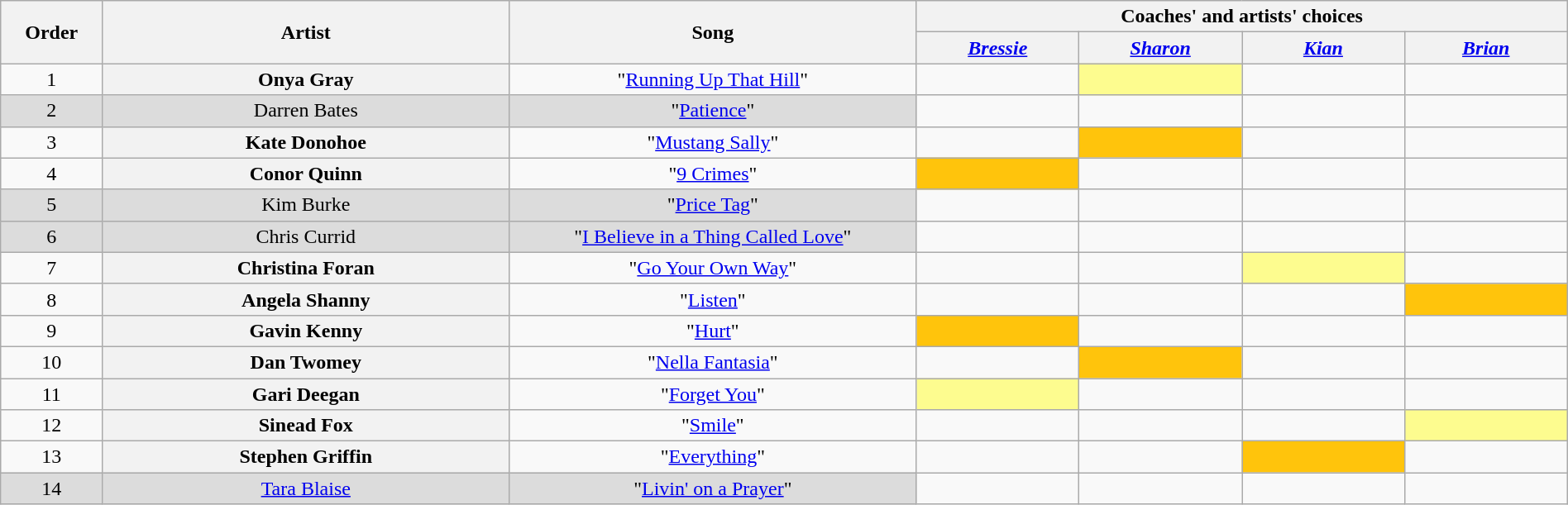<table class="wikitable" style="text-align:center; width:100%;">
<tr>
<th scope="col" rowspan="2" width="5%">Order</th>
<th scope="col" rowspan="2" width="20%">Artist</th>
<th scope="col" rowspan="2" width="20%">Song</th>
<th scope="col" colspan="4" width="32%">Coaches' and artists' choices</th>
</tr>
<tr>
<th width="8%"><em><a href='#'>Bressie</a></em></th>
<th width="8%"><em><a href='#'>Sharon</a></em></th>
<th width="8%"><em><a href='#'>Kian</a></em></th>
<th width="8%"><em><a href='#'>Brian</a></em></th>
</tr>
<tr>
<td>1</td>
<th scope="row">Onya Gray</th>
<td>"<a href='#'>Running Up That Hill</a>"</td>
<td><strong></strong></td>
<td style="background-color:#fdfc8f;"><strong></strong></td>
<td></td>
<td><strong></strong></td>
</tr>
<tr>
<td style="background-color:#DCDCDC;">2</td>
<td style="background-color:#DCDCDC;">Darren Bates</td>
<td style="background-color:#DCDCDC;">"<a href='#'>Patience</a>"</td>
<td></td>
<td></td>
<td></td>
<td></td>
</tr>
<tr>
<td>3</td>
<th scope="row">Kate Donohoe</th>
<td>"<a href='#'>Mustang Sally</a>"</td>
<td></td>
<td style="background-color:#FFC40C;"><strong></strong></td>
<td></td>
<td></td>
</tr>
<tr>
<td>4</td>
<th scope="row">Conor Quinn</th>
<td>"<a href='#'>9 Crimes</a>"</td>
<td style="background-color:#FFC40C;"><strong></strong></td>
<td></td>
<td></td>
<td></td>
</tr>
<tr>
<td style="background-color:#DCDCDC;">5</td>
<td style="background-color:#DCDCDC;">Kim Burke</td>
<td style="background-color:#DCDCDC;">"<a href='#'>Price Tag</a>"</td>
<td></td>
<td></td>
<td></td>
<td></td>
</tr>
<tr>
<td style="background-color:#DCDCDC;">6</td>
<td style="background-color:#DCDCDC;">Chris Currid</td>
<td style="background-color:#DCDCDC;">"<a href='#'>I Believe in a Thing Called Love</a>"</td>
<td></td>
<td></td>
<td></td>
<td></td>
</tr>
<tr>
<td>7</td>
<th scope="row">Christina Foran</th>
<td>"<a href='#'>Go Your Own Way</a>"</td>
<td></td>
<td><strong></strong></td>
<td style="background-color:#fdfc8f;"><strong></strong></td>
<td></td>
</tr>
<tr>
<td>8</td>
<th scope="row">Angela Shanny</th>
<td>"<a href='#'>Listen</a>"</td>
<td></td>
<td></td>
<td></td>
<td style="background-color:#FFC40C;"><strong></strong></td>
</tr>
<tr>
<td>9</td>
<th scope="row">Gavin Kenny</th>
<td>"<a href='#'>Hurt</a>"</td>
<td style="background-color:#FFC40C;"><strong></strong></td>
<td></td>
<td></td>
<td></td>
</tr>
<tr>
<td>10</td>
<th scope="row">Dan Twomey</th>
<td>"<a href='#'>Nella Fantasia</a>"</td>
<td></td>
<td style="background-color:#FFC40C;"><strong></strong></td>
<td></td>
<td></td>
</tr>
<tr>
<td>11</td>
<th scope="row">Gari Deegan</th>
<td>"<a href='#'>Forget You</a>"</td>
<td style="background-color:#fdfc8f;"><strong></strong></td>
<td><strong></strong></td>
<td></td>
<td><strong></strong></td>
</tr>
<tr>
<td>12</td>
<th scope="row">Sinead Fox</th>
<td>"<a href='#'>Smile</a>"</td>
<td></td>
<td></td>
<td><strong></strong></td>
<td style="background-color:#fdfc8f;"><strong></strong></td>
</tr>
<tr>
<td>13</td>
<th scope="row">Stephen Griffin</th>
<td>"<a href='#'>Everything</a>"</td>
<td></td>
<td></td>
<td style="background-color:#FFC40C;"><strong></strong></td>
<td></td>
</tr>
<tr>
<td style="background-color:#DCDCDC;">14</td>
<td style="background-color:#DCDCDC;"><a href='#'>Tara Blaise</a></td>
<td style="background-color:#DCDCDC;">"<a href='#'>Livin' on a Prayer</a>"</td>
<td></td>
<td></td>
<td></td>
<td></td>
</tr>
</table>
